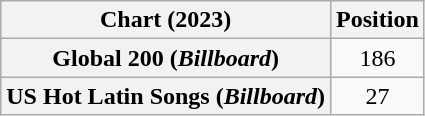<table class="wikitable sortable plainrowheaders" style="text-align:center">
<tr>
<th scope="col">Chart (2023)</th>
<th scope="col">Position</th>
</tr>
<tr>
<th scope="row">Global 200 (<em>Billboard</em>)</th>
<td>186</td>
</tr>
<tr>
<th scope="row">US Hot Latin Songs (<em>Billboard</em>)</th>
<td>27</td>
</tr>
</table>
